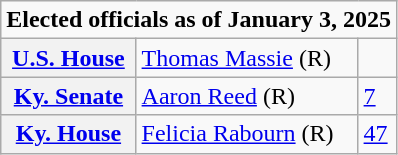<table class=wikitable>
<tr>
<td colspan="3"><strong>Elected officials as of January 3, 2025</strong></td>
</tr>
<tr>
<th scope=row><a href='#'>U.S. House</a></th>
<td><a href='#'>Thomas Massie</a> (R)</td>
<td></td>
</tr>
<tr>
<th scope=row><a href='#'>Ky. Senate</a></th>
<td><a href='#'>Aaron Reed</a> (R)</td>
<td><a href='#'>7</a></td>
</tr>
<tr>
<th scope=row><a href='#'>Ky. House</a></th>
<td><a href='#'>Felicia Rabourn</a> (R)</td>
<td><a href='#'>47</a></td>
</tr>
</table>
